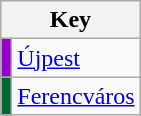<table class="wikitable">
<tr>
<th colspan=2>Key</th>
</tr>
<tr>
<td bgcolor=#9600c8></td>
<td><a href='#'>Újpest</a></td>
</tr>
<tr>
<td bgcolor=#006633></td>
<td><a href='#'>Ferencváros</a></td>
</tr>
</table>
